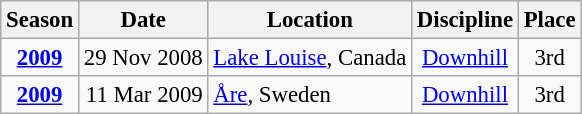<table class="wikitable" style="text-align:center; font-size:95%;">
<tr>
<th>Season</th>
<th>Date</th>
<th>Location</th>
<th>Discipline</th>
<th>Place</th>
</tr>
<tr>
<td><strong><a href='#'>2009</a></strong></td>
<td align=right>29 Nov 2008</td>
<td align=left> <a href='#'>Lake Louise</a>, Canada</td>
<td><a href='#'>Downhill</a></td>
<td>3rd</td>
</tr>
<tr>
<td rowspan=2><strong><a href='#'>2009</a></strong></td>
<td align=right>11 Mar 2009</td>
<td align=left> <a href='#'>Åre</a>, Sweden</td>
<td><a href='#'>Downhill</a></td>
<td>3rd</td>
</tr>
</table>
